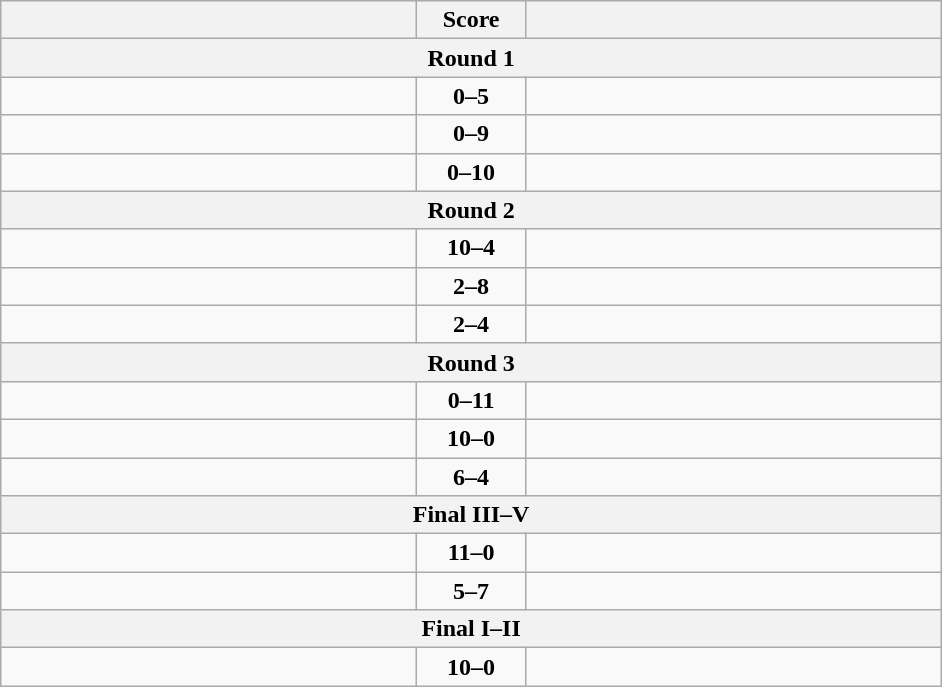<table class="wikitable" style="text-align: left;">
<tr>
<th align="right" width="270"></th>
<th width="65">Score</th>
<th align="left" width="270"></th>
</tr>
<tr>
<th colspan="3">Round 1</th>
</tr>
<tr>
<td></td>
<td align=center><strong>0–5</strong></td>
<td><strong></strong></td>
</tr>
<tr>
<td></td>
<td align=center><strong>0–9</strong></td>
<td><strong></strong></td>
</tr>
<tr>
<td></td>
<td align=center><strong>0–10</strong></td>
<td><strong></strong></td>
</tr>
<tr>
<th colspan="3">Round 2</th>
</tr>
<tr>
<td><strong></strong></td>
<td align=center><strong>10–4</strong></td>
<td></td>
</tr>
<tr>
<td></td>
<td align=center><strong>2–8</strong></td>
<td><strong></strong></td>
</tr>
<tr>
<td></td>
<td align=center><strong>2–4</strong></td>
<td><strong></strong></td>
</tr>
<tr>
<th colspan="3">Round 3</th>
</tr>
<tr>
<td></td>
<td align=center><strong>0–11</strong></td>
<td><strong></strong></td>
</tr>
<tr>
<td><strong></strong></td>
<td align=center><strong>10–0</strong></td>
<td></td>
</tr>
<tr>
<td><strong></strong></td>
<td align=center><strong>6–4</strong></td>
<td></td>
</tr>
<tr>
<th colspan="3">Final III–V</th>
</tr>
<tr>
<td><strong></strong></td>
<td align=center><strong>11–0</strong></td>
<td></td>
</tr>
<tr>
<td></td>
<td align=center><strong>5–7</strong></td>
<td><strong></strong></td>
</tr>
<tr>
<th colspan="3">Final I–II</th>
</tr>
<tr>
<td><strong></strong></td>
<td align=center><strong>10–0</strong></td>
<td></td>
</tr>
</table>
